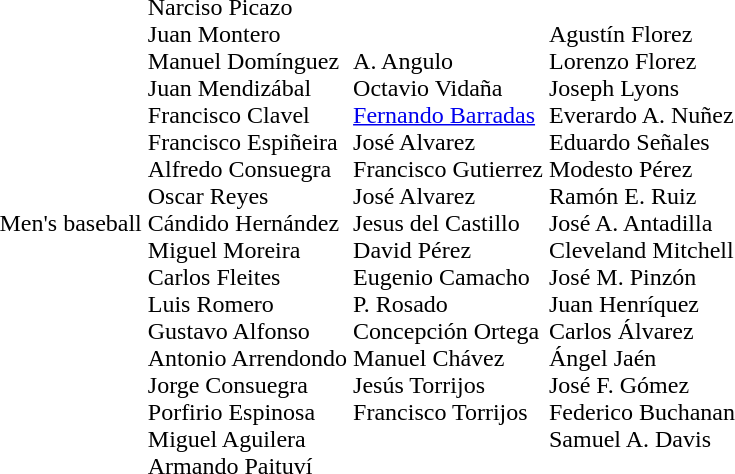<table>
<tr>
<td>Men's baseball</td>
<td><strong></strong><br>Narciso Picazo<br>Juan Montero<br>Manuel Domínguez<br>Juan Mendizábal<br>Francisco Clavel<br>Francisco Espiñeira<br>Alfredo Consuegra<br>Oscar Reyes<br>Cándido Hernández<br>Miguel Moreira<br>Carlos Fleites<br>Luis Romero<br>Gustavo Alfonso<br>Antonio Arrendondo<br>Jorge Consuegra<br>Porfirio Espinosa<br>Miguel Aguilera<br>Armando Paituví</td>
<td><strong></strong><br>A. Angulo<br>Octavio Vidaña<br><a href='#'>Fernando Barradas</a><br>José Alvarez<br>Francisco Gutierrez<br>José Alvarez<br>Jesus del Castillo<br>David Pérez<br>Eugenio Camacho<br>P. Rosado<br>Concepción Ortega<br>Manuel Chávez<br>Jesús Torrijos<br>Francisco Torrijos</td>
<td><strong></strong><br>Agustín Florez<br>Lorenzo Florez<br>Joseph Lyons<br>Everardo A. Nuñez<br>Eduardo Señales<br>Modesto Pérez<br>Ramón E. Ruiz<br>José A. Antadilla<br>Cleveland Mitchell<br>José M. Pinzón<br>Juan Henríquez<br>Carlos Álvarez<br>Ángel Jaén<br>José F. Gómez<br>Federico Buchanan<br>Samuel A. Davis</td>
</tr>
</table>
